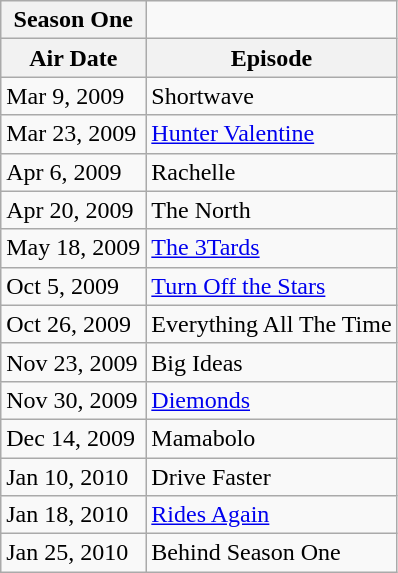<table class="wikitable" border="1">
<tr>
<th>Season One</th>
</tr>
<tr>
<th>Air Date</th>
<th>Episode</th>
</tr>
<tr>
<td>Mar 9, 2009</td>
<td>Shortwave</td>
</tr>
<tr>
<td>Mar 23, 2009</td>
<td><a href='#'>Hunter Valentine</a></td>
</tr>
<tr>
<td>Apr 6, 2009</td>
<td>Rachelle</td>
</tr>
<tr>
<td>Apr 20, 2009</td>
<td>The North</td>
</tr>
<tr>
<td>May 18, 2009</td>
<td><a href='#'>The 3Tards</a></td>
</tr>
<tr>
<td>Oct 5, 2009</td>
<td><a href='#'>Turn Off the Stars</a></td>
</tr>
<tr>
<td>Oct 26, 2009</td>
<td>Everything All The Time</td>
</tr>
<tr>
<td>Nov 23, 2009</td>
<td>Big Ideas</td>
</tr>
<tr>
<td>Nov 30, 2009</td>
<td><a href='#'>Diemonds</a></td>
</tr>
<tr>
<td>Dec 14, 2009</td>
<td>Mamabolo</td>
</tr>
<tr>
<td>Jan 10, 2010</td>
<td>Drive Faster</td>
</tr>
<tr>
<td>Jan 18, 2010</td>
<td><a href='#'>Rides Again</a></td>
</tr>
<tr>
<td>Jan 25, 2010</td>
<td>Behind Season One</td>
</tr>
</table>
